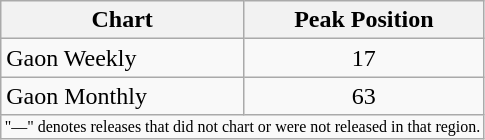<table class="wikitable">
<tr>
<th>Chart</th>
<th>Peak Position</th>
</tr>
<tr>
<td>Gaon Weekly </td>
<td align="center">17</td>
</tr>
<tr>
<td>Gaon Monthly</td>
<td align="center">63</td>
</tr>
<tr>
<td colspan="10" style="text-align:center; font-size:8pt;">"—" denotes releases that did not chart or were not released in that region.</td>
</tr>
</table>
